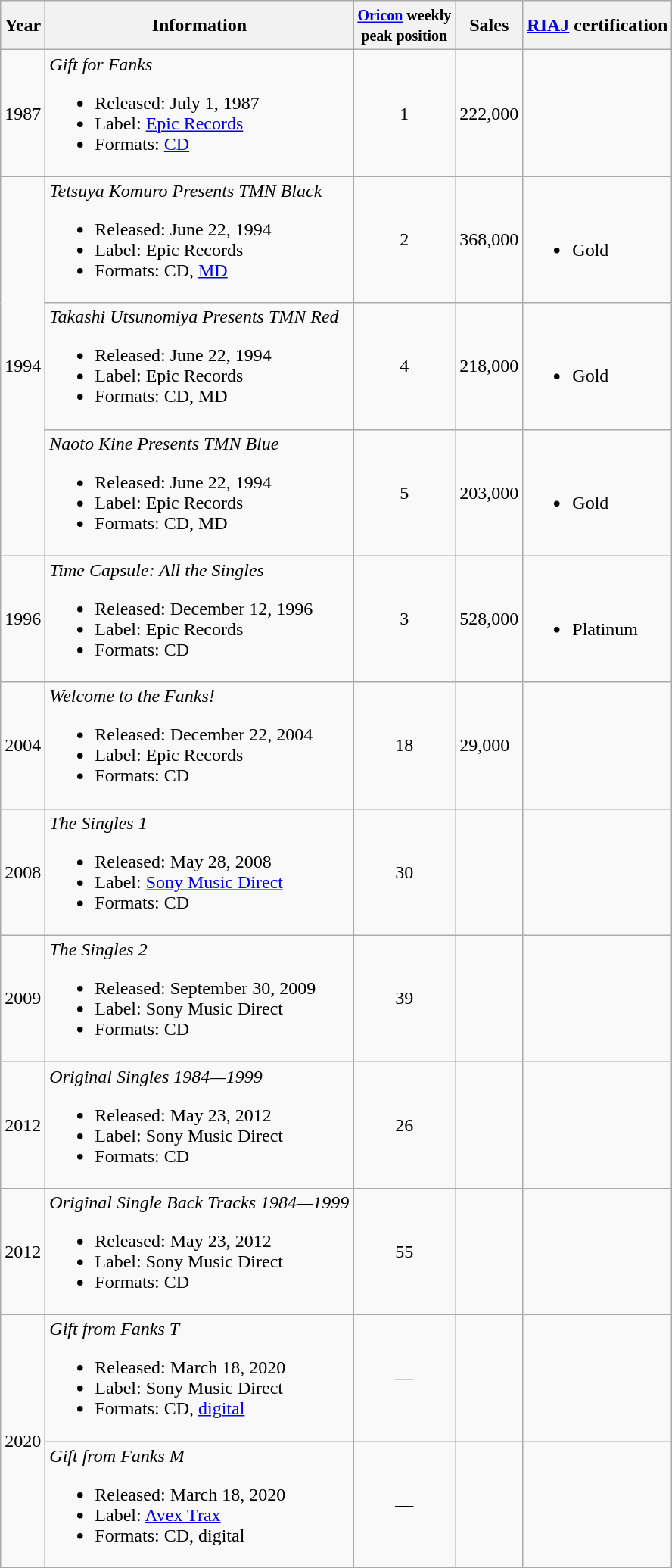<table class="wikitable">
<tr>
<th>Year</th>
<th>Information</th>
<th><small><a href='#'>Oricon</a> weekly<br>peak position</small></th>
<th>Sales<br></th>
<th><a href='#'>RIAJ</a> certification</th>
</tr>
<tr>
<td>1987</td>
<td><em>Gift for Fanks</em><br><ul><li>Released: July 1, 1987</li><li>Label: <a href='#'>Epic Records</a></li><li>Formats: <a href='#'>CD</a></li></ul></td>
<td style="text-align:center;">1</td>
<td align="left">222,000</td>
<td align="left"></td>
</tr>
<tr>
<td rowspan="3">1994</td>
<td><em>Tetsuya Komuro Presents TMN Black</em><br><ul><li>Released: June 22, 1994</li><li>Label: Epic Records</li><li>Formats: CD, <a href='#'>MD</a></li></ul></td>
<td style="text-align:center;">2</td>
<td align="left">368,000</td>
<td align="left"><br><ul><li>Gold</li></ul></td>
</tr>
<tr>
<td><em>Takashi Utsunomiya Presents TMN Red</em><br><ul><li>Released: June 22, 1994</li><li>Label: Epic Records</li><li>Formats: CD, MD</li></ul></td>
<td style="text-align:center;">4</td>
<td align="left">218,000</td>
<td align="left"><br><ul><li>Gold</li></ul></td>
</tr>
<tr>
<td><em>Naoto Kine Presents TMN Blue</em><br><ul><li>Released: June 22, 1994</li><li>Label: Epic Records</li><li>Formats: CD, MD</li></ul></td>
<td style="text-align:center;">5</td>
<td align="left">203,000</td>
<td align="left"><br><ul><li>Gold</li></ul></td>
</tr>
<tr>
<td>1996</td>
<td><em>Time Capsule: All the Singles</em><br><ul><li>Released: December 12, 1996</li><li>Label: Epic Records</li><li>Formats: CD</li></ul></td>
<td style="text-align:center;">3</td>
<td align="left">528,000</td>
<td align="left"><br><ul><li>Platinum</li></ul></td>
</tr>
<tr>
<td>2004</td>
<td><em>Welcome to the Fanks!</em><br><ul><li>Released: December 22, 2004</li><li>Label: Epic Records</li><li>Formats: CD</li></ul></td>
<td style="text-align:center;">18</td>
<td align="left">29,000</td>
<td align="left"></td>
</tr>
<tr>
<td>2008</td>
<td><em>The Singles 1</em><br><ul><li>Released: May 28, 2008</li><li>Label: <a href='#'>Sony Music Direct</a></li><li>Formats: CD</li></ul></td>
<td style="text-align:center;">30</td>
<td align="left"></td>
<td align="left"></td>
</tr>
<tr>
<td>2009</td>
<td><em>The Singles 2</em><br><ul><li>Released: September 30, 2009</li><li>Label: Sony Music Direct</li><li>Formats: CD</li></ul></td>
<td style="text-align:center;">39</td>
<td align="left"></td>
<td align="left"></td>
</tr>
<tr>
<td>2012</td>
<td><em>Original Singles 1984—1999</em><br><ul><li>Released: May 23, 2012</li><li>Label: Sony Music Direct</li><li>Formats: CD</li></ul></td>
<td style="text-align:center;">26</td>
<td align="left"></td>
<td align="left"></td>
</tr>
<tr>
<td>2012</td>
<td><em>Original Single Back Tracks 1984—1999</em><br><ul><li>Released: May 23, 2012</li><li>Label: Sony Music Direct</li><li>Formats: CD</li></ul></td>
<td style="text-align:center;">55</td>
<td align="left"></td>
<td align="left"></td>
</tr>
<tr>
<td rowspan="2">2020</td>
<td><em>Gift from Fanks T</em><br><ul><li>Released: March 18, 2020</li><li>Label: Sony Music Direct</li><li>Formats: CD, <a href='#'>digital</a></li></ul></td>
<td style="text-align:center;">—</td>
<td align="left"></td>
<td align="left"></td>
</tr>
<tr>
<td><em>Gift from Fanks M</em><br><ul><li>Released: March 18, 2020</li><li>Label: <a href='#'>Avex Trax</a></li><li>Formats: CD, digital</li></ul></td>
<td style="text-align:center;">—</td>
<td align="left"></td>
<td align="left"></td>
</tr>
</table>
